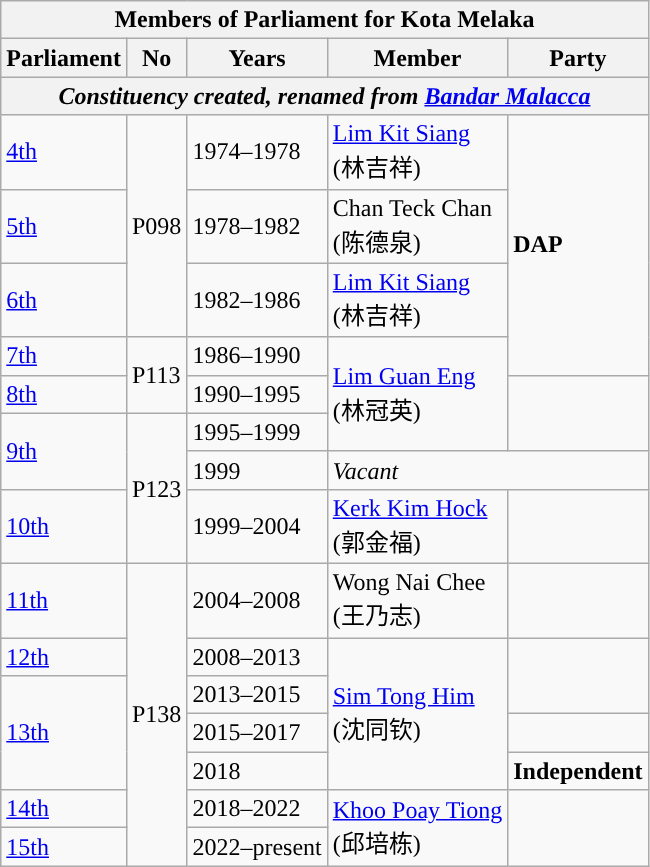<table class=wikitable>
<tr>
<th colspan="5">Members of Parliament for Kota Melaka</th>
</tr>
<tr>
<th>Parliament</th>
<th>No</th>
<th>Years</th>
<th>Member</th>
<th>Party</th>
</tr>
<tr>
<th colspan="5" align="center"><em>Constituency created, renamed from <a href='#'>Bandar Malacca</a></em></th>
</tr>
<tr>
<td><a href='#'>4th</a></td>
<td rowspan="3">P098</td>
<td>1974–1978</td>
<td><a href='#'>Lim Kit Siang</a>  <br>(林吉祥)</td>
<td rowspan="4"><strong>DAP</strong></td>
</tr>
<tr>
<td><a href='#'>5th</a></td>
<td>1978–1982</td>
<td>Chan Teck Chan <br> (陈德泉)</td>
</tr>
<tr>
<td><a href='#'>6th</a></td>
<td>1982–1986</td>
<td><a href='#'>Lim Kit Siang</a> <br> (林吉祥)</td>
</tr>
<tr>
<td><a href='#'>7th</a></td>
<td rowspan="2">P113</td>
<td>1986–1990</td>
<td rowspan=3><a href='#'>Lim Guan Eng</a> <br> (林冠英)</td>
</tr>
<tr>
<td><a href='#'>8th</a></td>
<td>1990–1995</td>
<td rowspan=2></td>
</tr>
<tr>
<td rowspan="2"><a href='#'>9th</a></td>
<td rowspan="3">P123</td>
<td>1995–1999</td>
</tr>
<tr>
<td>1999</td>
<td colspan="2"><em>Vacant</em></td>
</tr>
<tr>
<td><a href='#'>10th</a></td>
<td>1999–2004</td>
<td><a href='#'>Kerk Kim Hock</a> <br> (郭金福)</td>
<td></td>
</tr>
<tr>
<td><a href='#'>11th</a></td>
<td rowspan=7>P138</td>
<td>2004–2008</td>
<td>Wong Nai Chee <br> (王乃志)</td>
<td></td>
</tr>
<tr>
<td><a href='#'>12th</a></td>
<td>2008–2013</td>
<td rowspan=4><a href='#'>Sim Tong Him</a> <br> (沈同钦)</td>
<td rowspan="2"></td>
</tr>
<tr>
<td rowspan=3><a href='#'>13th</a></td>
<td>2013–2015</td>
</tr>
<tr>
<td>2015–2017</td>
<td></td>
</tr>
<tr>
<td>2018</td>
<td><strong>Independent</strong></td>
</tr>
<tr>
<td><a href='#'>14th</a></td>
<td>2018–2022</td>
<td rowspan="2"><a href='#'>Khoo Poay Tiong</a>  <br>(邱培栋)</td>
<td rowspan="2"></td>
</tr>
<tr>
<td><a href='#'>15th</a></td>
<td>2022–present</td>
</tr>
</table>
